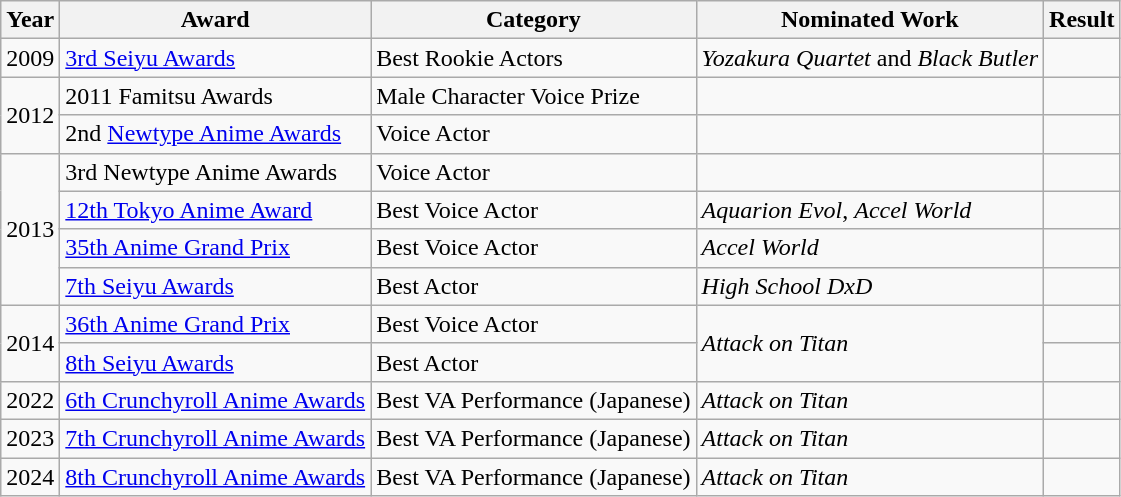<table class="wikitable">
<tr>
<th>Year</th>
<th>Award</th>
<th>Category</th>
<th>Nominated Work</th>
<th>Result</th>
</tr>
<tr>
<td>2009</td>
<td><a href='#'>3rd Seiyu Awards</a></td>
<td>Best Rookie Actors</td>
<td><em>Yozakura Quartet</em> and <em>Black Butler</em></td>
<td></td>
</tr>
<tr>
<td rowspan="2">2012</td>
<td>2011 Famitsu Awards</td>
<td>Male Character Voice Prize</td>
<td></td>
<td></td>
</tr>
<tr>
<td>2nd <a href='#'>Newtype Anime Awards</a></td>
<td>Voice Actor</td>
<td></td>
<td></td>
</tr>
<tr>
<td rowspan="4">2013</td>
<td>3rd Newtype Anime Awards</td>
<td>Voice Actor</td>
<td></td>
<td></td>
</tr>
<tr>
<td><a href='#'>12th Tokyo Anime Award</a></td>
<td>Best Voice Actor</td>
<td><em>Aquarion Evol</em>, <em>Accel World</em></td>
<td></td>
</tr>
<tr>
<td><a href='#'>35th Anime Grand Prix</a></td>
<td>Best Voice Actor</td>
<td><em>Accel World</em></td>
<td></td>
</tr>
<tr>
<td><a href='#'>7th Seiyu Awards</a></td>
<td>Best Actor</td>
<td><em>High School DxD</em></td>
<td></td>
</tr>
<tr>
<td rowspan="2">2014</td>
<td><a href='#'>36th Anime Grand Prix</a></td>
<td>Best Voice Actor</td>
<td rowspan="2"><em>Attack on Titan</em></td>
<td></td>
</tr>
<tr>
<td><a href='#'>8th Seiyu Awards</a></td>
<td>Best Actor</td>
<td></td>
</tr>
<tr>
<td>2022</td>
<td><a href='#'>6th Crunchyroll Anime Awards</a></td>
<td>Best VA Performance (Japanese)</td>
<td><em>Attack on Titan</em></td>
<td></td>
</tr>
<tr>
<td>2023</td>
<td><a href='#'>7th Crunchyroll Anime Awards</a></td>
<td>Best VA Performance (Japanese)</td>
<td><em>Attack on Titan</em></td>
<td></td>
</tr>
<tr>
<td>2024</td>
<td><a href='#'>8th Crunchyroll Anime Awards</a></td>
<td>Best VA Performance (Japanese)</td>
<td><em>Attack on Titan</em></td>
<td></td>
</tr>
</table>
